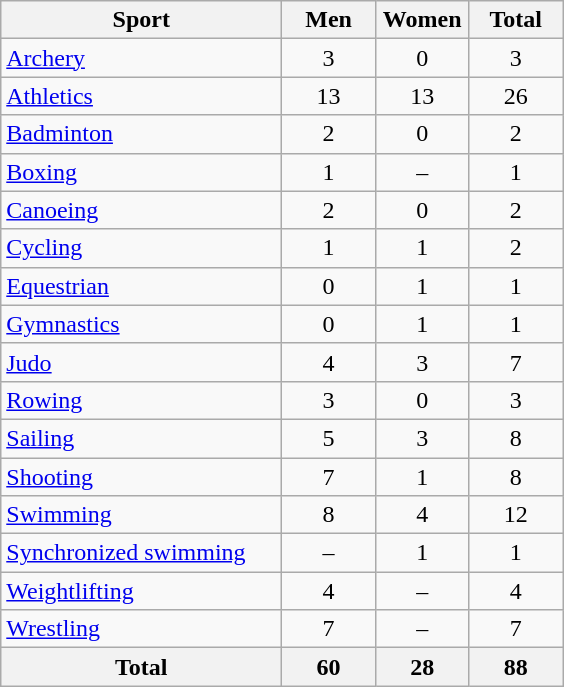<table class="wikitable sortable" style="text-align:center;">
<tr>
<th width=180>Sport</th>
<th width=55>Men</th>
<th width=55>Women</th>
<th width=55>Total</th>
</tr>
<tr>
<td align=left><a href='#'>Archery</a></td>
<td>3</td>
<td>0</td>
<td>3</td>
</tr>
<tr>
<td align=left><a href='#'>Athletics</a></td>
<td>13</td>
<td>13</td>
<td>26</td>
</tr>
<tr>
<td align=left><a href='#'>Badminton</a></td>
<td>2</td>
<td>0</td>
<td>2</td>
</tr>
<tr>
<td align=left><a href='#'>Boxing</a></td>
<td>1</td>
<td>–</td>
<td>1</td>
</tr>
<tr>
<td align=left><a href='#'>Canoeing</a></td>
<td>2</td>
<td>0</td>
<td>2</td>
</tr>
<tr>
<td align=left><a href='#'>Cycling</a></td>
<td>1</td>
<td>1</td>
<td>2</td>
</tr>
<tr>
<td align=left><a href='#'>Equestrian</a></td>
<td>0</td>
<td>1</td>
<td>1</td>
</tr>
<tr>
<td align=left><a href='#'>Gymnastics</a></td>
<td>0</td>
<td>1</td>
<td>1</td>
</tr>
<tr>
<td align=left><a href='#'>Judo</a></td>
<td>4</td>
<td>3</td>
<td>7</td>
</tr>
<tr>
<td align=left><a href='#'>Rowing</a></td>
<td>3</td>
<td>0</td>
<td>3</td>
</tr>
<tr>
<td align=left><a href='#'>Sailing</a></td>
<td>5</td>
<td>3</td>
<td>8</td>
</tr>
<tr>
<td align=left><a href='#'>Shooting</a></td>
<td>7</td>
<td>1</td>
<td>8</td>
</tr>
<tr>
<td align=left><a href='#'>Swimming</a></td>
<td>8</td>
<td>4</td>
<td>12</td>
</tr>
<tr>
<td align=left><a href='#'>Synchronized swimming</a></td>
<td>–</td>
<td>1</td>
<td>1</td>
</tr>
<tr>
<td align=left><a href='#'>Weightlifting</a></td>
<td>4</td>
<td>–</td>
<td>4</td>
</tr>
<tr>
<td align=left><a href='#'>Wrestling</a></td>
<td>7</td>
<td>–</td>
<td>7</td>
</tr>
<tr>
<th>Total</th>
<th>60</th>
<th>28</th>
<th>88</th>
</tr>
</table>
